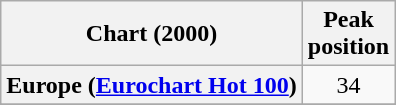<table class="wikitable sortable plainrowheaders" style="text-align:center">
<tr>
<th>Chart (2000)</th>
<th>Peak<br>position</th>
</tr>
<tr>
<th scope="row">Europe (<a href='#'>Eurochart Hot 100</a>)</th>
<td>34</td>
</tr>
<tr>
</tr>
<tr>
</tr>
<tr>
</tr>
<tr>
</tr>
</table>
